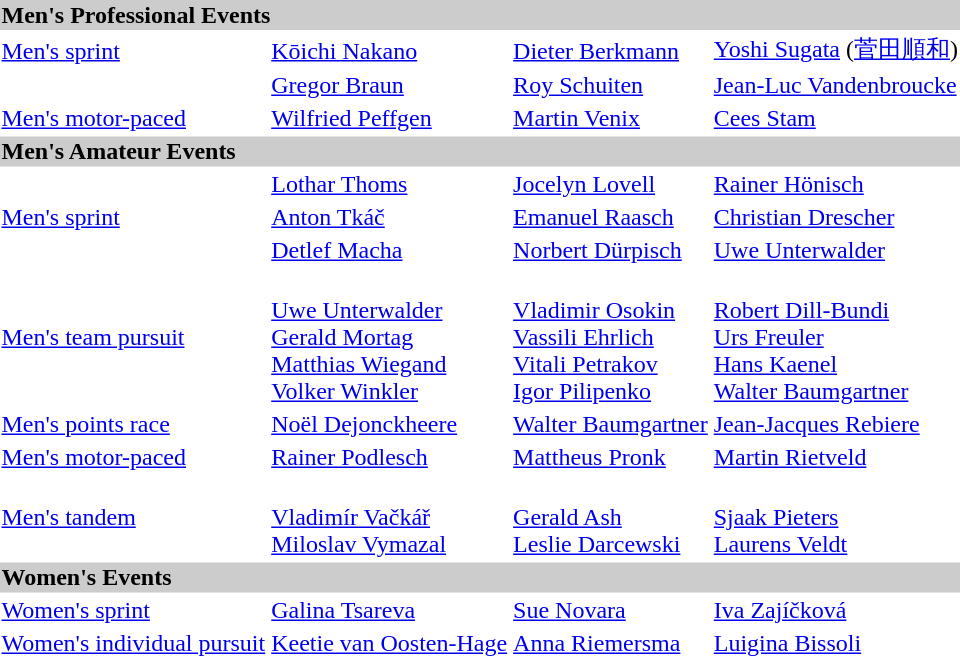<table>
<tr bgcolor="#cccccc">
<td colspan=7><strong>Men's Professional Events</strong></td>
</tr>
<tr>
<td><a href='#'>Men's sprint</a> <br></td>
<td><a href='#'>Kōichi Nakano</a><br></td>
<td><a href='#'>Dieter Berkmann</a><br></td>
<td><a href='#'>Yoshi Sugata</a> (<a href='#'>菅田順和</a>) <br></td>
</tr>
<tr>
<td><br></td>
<td><a href='#'>Gregor Braun</a><br></td>
<td><a href='#'>Roy Schuiten</a><br></td>
<td><a href='#'>Jean-Luc Vandenbroucke</a><br></td>
</tr>
<tr>
<td><a href='#'>Men's motor-paced</a><br></td>
<td><a href='#'>Wilfried Peffgen</a><br></td>
<td><a href='#'>Martin Venix</a><br></td>
<td><a href='#'>Cees Stam</a><br></td>
</tr>
<tr bgcolor="#cccccc">
<td colspan=7><strong>Men's Amateur Events</strong></td>
</tr>
<tr>
<td><br></td>
<td><a href='#'>Lothar Thoms</a><br></td>
<td><a href='#'>Jocelyn Lovell</a><br></td>
<td><a href='#'>Rainer Hönisch</a> <br></td>
</tr>
<tr>
<td><a href='#'>Men's sprint</a> <br></td>
<td><a href='#'>Anton Tkáč</a><br></td>
<td><a href='#'>Emanuel Raasch</a> <br></td>
<td><a href='#'>Christian Drescher</a> <br></td>
</tr>
<tr>
<td><br></td>
<td><a href='#'>Detlef Macha</a><br></td>
<td><a href='#'>Norbert Dürpisch</a><br></td>
<td><a href='#'>Uwe Unterwalder</a><br></td>
</tr>
<tr>
<td><a href='#'>Men's team pursuit</a><br></td>
<td> <br> <a href='#'>Uwe Unterwalder</a><br>  <a href='#'>Gerald Mortag</a><br>  <a href='#'>Matthias Wiegand</a><br> <a href='#'>Volker Winkler</a></td>
<td> <br> <a href='#'>Vladimir Osokin</a><br> <a href='#'>Vassili Ehrlich</a><br> <a href='#'>Vitali Petrakov</a><br> <a href='#'>Igor Pilipenko</a></td>
<td> <br> <a href='#'>Robert Dill-Bundi</a><br> <a href='#'>Urs Freuler</a><br> <a href='#'>Hans Kaenel</a><br> <a href='#'>Walter Baumgartner</a></td>
</tr>
<tr>
<td><a href='#'>Men's points race</a><br></td>
<td><a href='#'>Noël Dejonckheere</a><br></td>
<td><a href='#'>Walter Baumgartner</a><br></td>
<td><a href='#'>Jean-Jacques Rebiere</a> <br></td>
</tr>
<tr>
<td><a href='#'>Men's motor-paced</a><br></td>
<td><a href='#'>Rainer Podlesch</a><br></td>
<td><a href='#'>Mattheus Pronk</a><br></td>
<td><a href='#'>Martin Rietveld</a><br></td>
</tr>
<tr>
<td><a href='#'>Men's tandem</a><br></td>
<td> <br><a href='#'>Vladimír Vačkář</a><br> <a href='#'>Miloslav Vymazal</a></td>
<td> <br><a href='#'>Gerald Ash</a><br> <a href='#'>Leslie Darcewski</a></td>
<td> <br><a href='#'>Sjaak Pieters</a><br> <a href='#'>Laurens Veldt</a></td>
</tr>
<tr bgcolor="#cccccc">
<td colspan=7><strong>Women's Events</strong></td>
</tr>
<tr>
<td><a href='#'>Women's sprint</a><br></td>
<td><a href='#'>Galina Tsareva</a><br></td>
<td><a href='#'>Sue Novara</a><br></td>
<td><a href='#'>Iva Zajíčková</a> <br></td>
</tr>
<tr>
<td><a href='#'>Women's individual pursuit</a><br></td>
<td><a href='#'>Keetie van Oosten-Hage</a><br></td>
<td><a href='#'>Anna Riemersma</a><br></td>
<td><a href='#'>Luigina Bissoli</a><br></td>
</tr>
</table>
